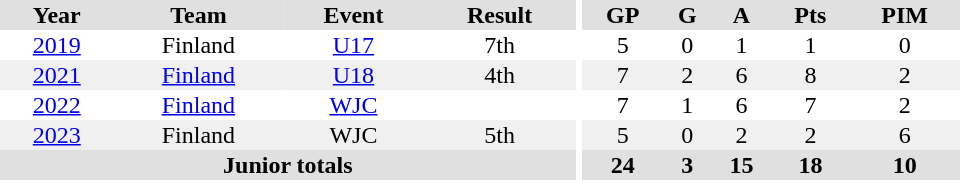<table border="0" cellpadding="1" cellspacing="0" ID="Table3" style="text-align:center; width:40em">
<tr ALIGN="center" bgcolor="#e0e0e0">
<th>Year</th>
<th>Team</th>
<th>Event</th>
<th>Result</th>
<th rowspan="99" bgcolor="#ffffff"></th>
<th>GP</th>
<th>G</th>
<th>A</th>
<th>Pts</th>
<th>PIM</th>
</tr>
<tr>
<td><a href='#'>2019</a></td>
<td>Finland</td>
<td><a href='#'>U17</a></td>
<td>7th</td>
<td>5</td>
<td>0</td>
<td>1</td>
<td>1</td>
<td>0</td>
</tr>
<tr bgcolor="#f0f0f0">
<td><a href='#'>2021</a></td>
<td><a href='#'>Finland</a></td>
<td><a href='#'>U18</a></td>
<td>4th</td>
<td>7</td>
<td>2</td>
<td>6</td>
<td>8</td>
<td>2</td>
</tr>
<tr>
<td><a href='#'>2022</a></td>
<td><a href='#'>Finland</a></td>
<td><a href='#'>WJC</a></td>
<td></td>
<td>7</td>
<td>1</td>
<td>6</td>
<td>7</td>
<td>2</td>
</tr>
<tr bgcolor="#f0f0f0">
<td><a href='#'>2023</a></td>
<td>Finland</td>
<td>WJC</td>
<td>5th</td>
<td>5</td>
<td>0</td>
<td>2</td>
<td>2</td>
<td>6</td>
</tr>
<tr ALIGN="center" bgcolor="#e0e0e0">
<th colspan=4>Junior totals</th>
<th>24</th>
<th>3</th>
<th>15</th>
<th>18</th>
<th>10</th>
</tr>
</table>
